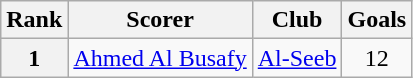<table class="wikitable" style="text-align:center">
<tr>
<th>Rank</th>
<th>Scorer</th>
<th>Club</th>
<th>Goals</th>
</tr>
<tr>
<th>1</th>
<td align="left"> <a href='#'>Ahmed Al Busafy</a></td>
<td align="left"><a href='#'>Al-Seeb</a></td>
<td>12</td>
</tr>
</table>
